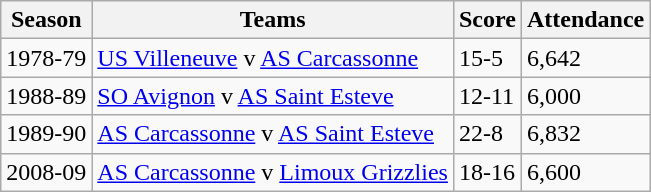<table class="wikitable">
<tr>
<th>Season</th>
<th>Teams</th>
<th>Score</th>
<th>Attendance</th>
</tr>
<tr>
<td>1978-79</td>
<td><a href='#'>US Villeneuve</a> v <a href='#'>AS Carcassonne</a></td>
<td>15-5</td>
<td>6,642</td>
</tr>
<tr>
<td>1988-89</td>
<td><a href='#'>SO Avignon</a> v <a href='#'>AS Saint Esteve</a></td>
<td>12-11</td>
<td>6,000</td>
</tr>
<tr>
<td>1989-90</td>
<td><a href='#'>AS Carcassonne</a> v <a href='#'>AS Saint Esteve</a></td>
<td>22-8</td>
<td>6,832</td>
</tr>
<tr>
<td>2008-09</td>
<td><a href='#'>AS Carcassonne</a> v <a href='#'>Limoux Grizzlies</a></td>
<td>18-16</td>
<td>6,600</td>
</tr>
</table>
